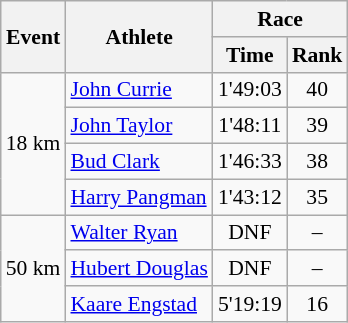<table class="wikitable" border="1" style="font-size:90%">
<tr>
<th rowspan=2>Event</th>
<th rowspan=2>Athlete</th>
<th colspan=2>Race</th>
</tr>
<tr>
<th>Time</th>
<th>Rank</th>
</tr>
<tr>
<td rowspan=4>18 km</td>
<td><a href='#'>John Currie</a></td>
<td align=center>1'49:03</td>
<td align=center>40</td>
</tr>
<tr>
<td><a href='#'>John Taylor</a></td>
<td align=center>1'48:11</td>
<td align=center>39</td>
</tr>
<tr>
<td><a href='#'>Bud Clark</a></td>
<td align=center>1'46:33</td>
<td align=center>38</td>
</tr>
<tr>
<td><a href='#'>Harry Pangman</a></td>
<td align=center>1'43:12</td>
<td align=center>35</td>
</tr>
<tr>
<td rowspan=3>50 km</td>
<td><a href='#'>Walter Ryan</a></td>
<td align=center>DNF</td>
<td align=center>–</td>
</tr>
<tr>
<td><a href='#'>Hubert Douglas</a></td>
<td align=center>DNF</td>
<td align=center>–</td>
</tr>
<tr>
<td><a href='#'>Kaare Engstad</a></td>
<td align=center>5'19:19</td>
<td align=center>16</td>
</tr>
</table>
